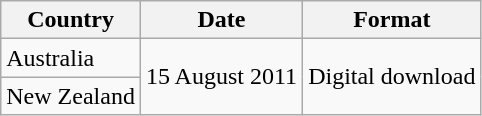<table class="wikitable plainrowheaders">
<tr>
<th scope="col">Country</th>
<th scope="col">Date</th>
<th scope="col">Format</th>
</tr>
<tr>
<td>Australia</td>
<td rowspan="2">15 August 2011</td>
<td rowspan="2">Digital download</td>
</tr>
<tr>
<td>New Zealand</td>
</tr>
</table>
